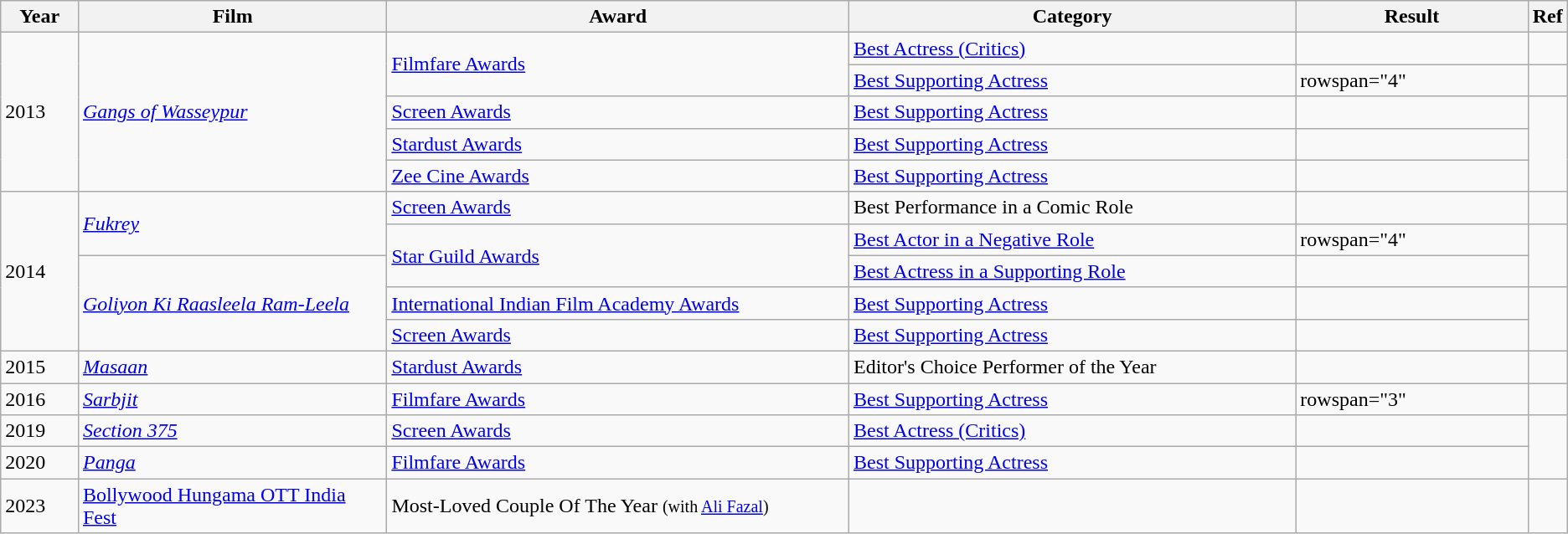<table class="wikitable plainrowheaders">
<tr>
<th width=5%>Year</th>
<th style="width:20%;">Film</th>
<th style="width:30%;">Award</th>
<th style="width:29%;">Category</th>
<th style="width:15%;">Result</th>
<th width=1%>Ref</th>
</tr>
<tr>
<td rowspan="5">2013</td>
<td rowspan="5"><em><a href='#'>Gangs of Wasseypur</a></em></td>
<td rowspan="2"><a href='#'>Filmfare Awards</a></td>
<td><a href='#'>Best Actress (Critics)</a></td>
<td></td>
<td></td>
</tr>
<tr>
<td><a href='#'>Best Supporting Actress</a></td>
<td>rowspan="4" </td>
<td></td>
</tr>
<tr>
<td><a href='#'>Screen Awards</a></td>
<td><a href='#'>Best Supporting Actress</a></td>
<td></td>
</tr>
<tr>
<td><a href='#'>Stardust Awards</a></td>
<td><a href='#'>Best Supporting Actress</a></td>
<td></td>
</tr>
<tr>
<td><a href='#'>Zee Cine Awards</a></td>
<td><a href='#'>Best Supporting Actress</a></td>
<td></td>
</tr>
<tr>
<td rowspan="5">2014</td>
<td rowspan="2"><em><a href='#'>Fukrey</a></em></td>
<td><a href='#'>Screen Awards</a></td>
<td>Best Performance in a Comic Role</td>
<td></td>
<td></td>
</tr>
<tr>
<td rowspan="2"><a href='#'>Star Guild Awards</a></td>
<td><a href='#'>Best Actor in a Negative Role</a></td>
<td>rowspan="4" </td>
<td rowspan="2"></td>
</tr>
<tr>
<td rowspan="3"><em><a href='#'>Goliyon Ki Raasleela Ram-Leela</a></em></td>
<td><a href='#'>Best Actress in a Supporting Role</a></td>
</tr>
<tr>
<td><a href='#'>International Indian Film Academy Awards</a></td>
<td><a href='#'>Best Supporting Actress</a></td>
<td></td>
</tr>
<tr>
<td><a href='#'>Screen Awards</a></td>
<td><a href='#'>Best Supporting Actress</a></td>
<td></td>
</tr>
<tr>
<td>2015</td>
<td><em><a href='#'>Masaan</a></em></td>
<td><a href='#'>Stardust Awards</a></td>
<td>Editor's Choice Performer of the Year</td>
<td></td>
<td></td>
</tr>
<tr>
<td>2016</td>
<td><a href='#'><em>Sarbjit</em></a></td>
<td><a href='#'>Filmfare Awards</a></td>
<td><a href='#'>Best Supporting Actress</a></td>
<td>rowspan="3" </td>
<td></td>
</tr>
<tr>
<td>2019</td>
<td><em><a href='#'>Section 375</a></em></td>
<td><a href='#'>Screen Awards</a></td>
<td><a href='#'>Best Actress (Critics)</a></td>
<td></td>
</tr>
<tr>
<td>2020</td>
<td><a href='#'><em>Panga</em></a></td>
<td><a href='#'>Filmfare Awards</a></td>
<td><a href='#'>Best Supporting Actress</a></td>
<td></td>
</tr>
<tr>
<td>2023</td>
<td><a href='#'>Bollywood Hungama OTT India Fest</a></td>
<td>Most-Loved Couple Of The Year <small>(with <a href='#'>Ali Fazal</a>)</small></td>
<td></td>
<td></td>
<td></td>
</tr>
</table>
